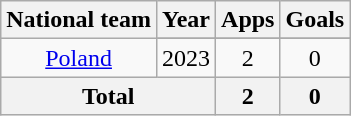<table class="wikitable" style="text-align:center">
<tr>
<th>National team</th>
<th>Year</th>
<th>Apps</th>
<th>Goals</th>
</tr>
<tr>
<td rowspan=2><a href='#'>Poland</a></td>
</tr>
<tr>
<td>2023</td>
<td>2</td>
<td>0</td>
</tr>
<tr>
<th colspan="2">Total</th>
<th>2</th>
<th>0</th>
</tr>
</table>
